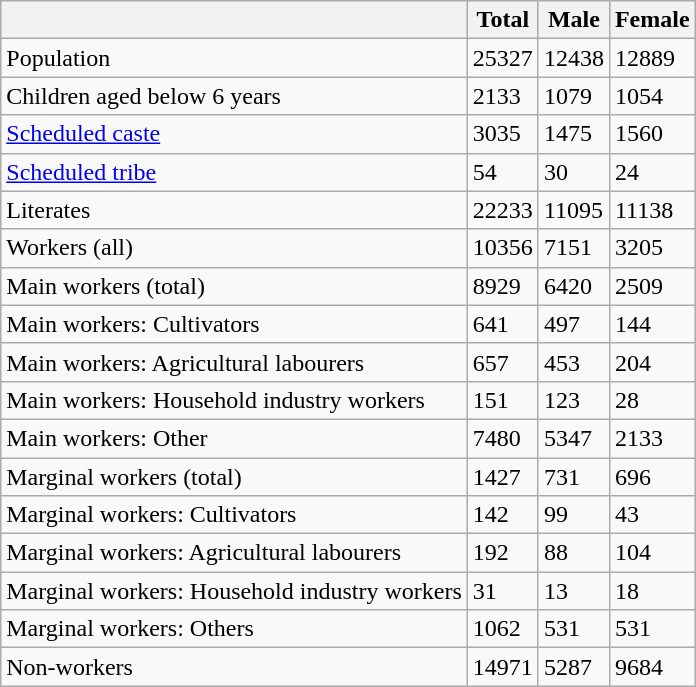<table class="wikitable sortable">
<tr>
<th></th>
<th>Total</th>
<th>Male</th>
<th>Female</th>
</tr>
<tr>
<td>Population</td>
<td>25327</td>
<td>12438</td>
<td>12889</td>
</tr>
<tr>
<td>Children aged below 6 years</td>
<td>2133</td>
<td>1079</td>
<td>1054</td>
</tr>
<tr>
<td><a href='#'>Scheduled caste</a></td>
<td>3035</td>
<td>1475</td>
<td>1560</td>
</tr>
<tr>
<td><a href='#'>Scheduled tribe</a></td>
<td>54</td>
<td>30</td>
<td>24</td>
</tr>
<tr>
<td>Literates</td>
<td>22233</td>
<td>11095</td>
<td>11138</td>
</tr>
<tr>
<td>Workers (all)</td>
<td>10356</td>
<td>7151</td>
<td>3205</td>
</tr>
<tr>
<td>Main workers (total)</td>
<td>8929</td>
<td>6420</td>
<td>2509</td>
</tr>
<tr>
<td>Main workers: Cultivators</td>
<td>641</td>
<td>497</td>
<td>144</td>
</tr>
<tr>
<td>Main workers: Agricultural labourers</td>
<td>657</td>
<td>453</td>
<td>204</td>
</tr>
<tr>
<td>Main workers: Household industry workers</td>
<td>151</td>
<td>123</td>
<td>28</td>
</tr>
<tr>
<td>Main workers: Other</td>
<td>7480</td>
<td>5347</td>
<td>2133</td>
</tr>
<tr>
<td>Marginal workers (total)</td>
<td>1427</td>
<td>731</td>
<td>696</td>
</tr>
<tr>
<td>Marginal workers: Cultivators</td>
<td>142</td>
<td>99</td>
<td>43</td>
</tr>
<tr>
<td>Marginal workers: Agricultural labourers</td>
<td>192</td>
<td>88</td>
<td>104</td>
</tr>
<tr>
<td>Marginal workers: Household industry workers</td>
<td>31</td>
<td>13</td>
<td>18</td>
</tr>
<tr>
<td>Marginal workers: Others</td>
<td>1062</td>
<td>531</td>
<td>531</td>
</tr>
<tr>
<td>Non-workers</td>
<td>14971</td>
<td>5287</td>
<td>9684</td>
</tr>
</table>
